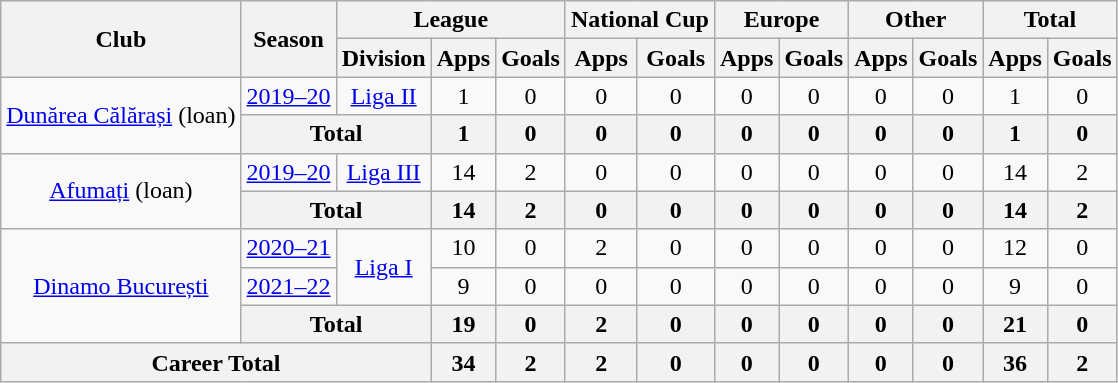<table class=wikitable style=text-align:center>
<tr>
<th rowspan=2>Club</th>
<th rowspan=2>Season</th>
<th colspan=3>League</th>
<th colspan=2>National Cup</th>
<th colspan=2>Europe</th>
<th colspan=2>Other</th>
<th colspan=2>Total</th>
</tr>
<tr>
<th>Division</th>
<th>Apps</th>
<th>Goals</th>
<th>Apps</th>
<th>Goals</th>
<th>Apps</th>
<th>Goals</th>
<th>Apps</th>
<th>Goals</th>
<th>Apps</th>
<th>Goals</th>
</tr>
<tr>
<td rowspan="2"><a href='#'>Dunărea Călărași</a> (loan)</td>
<td><a href='#'>2019–20</a></td>
<td rowspan="1"><a href='#'>Liga II</a></td>
<td>1</td>
<td>0</td>
<td>0</td>
<td>0</td>
<td>0</td>
<td>0</td>
<td>0</td>
<td>0</td>
<td>1</td>
<td>0</td>
</tr>
<tr>
<th colspan="2">Total</th>
<th>1</th>
<th>0</th>
<th>0</th>
<th>0</th>
<th>0</th>
<th>0</th>
<th>0</th>
<th>0</th>
<th>1</th>
<th>0</th>
</tr>
<tr>
<td rowspan="2"><a href='#'>Afumați</a> (loan)</td>
<td><a href='#'>2019–20</a></td>
<td rowspan="1"><a href='#'>Liga III</a></td>
<td>14</td>
<td>2</td>
<td>0</td>
<td>0</td>
<td>0</td>
<td>0</td>
<td>0</td>
<td>0</td>
<td>14</td>
<td>2</td>
</tr>
<tr>
<th colspan="2">Total</th>
<th>14</th>
<th>2</th>
<th>0</th>
<th>0</th>
<th>0</th>
<th>0</th>
<th>0</th>
<th>0</th>
<th>14</th>
<th>2</th>
</tr>
<tr>
<td rowspan="3"><a href='#'>Dinamo București</a></td>
<td><a href='#'>2020–21</a></td>
<td rowspan="2"><a href='#'>Liga I</a></td>
<td>10</td>
<td>0</td>
<td>2</td>
<td>0</td>
<td>0</td>
<td>0</td>
<td>0</td>
<td>0</td>
<td>12</td>
<td>0</td>
</tr>
<tr>
<td><a href='#'>2021–22</a></td>
<td>9</td>
<td>0</td>
<td>0</td>
<td>0</td>
<td>0</td>
<td>0</td>
<td>0</td>
<td>0</td>
<td>9</td>
<td>0</td>
</tr>
<tr>
<th colspan="2">Total</th>
<th>19</th>
<th>0</th>
<th>2</th>
<th>0</th>
<th>0</th>
<th>0</th>
<th>0</th>
<th>0</th>
<th>21</th>
<th>0</th>
</tr>
<tr>
<th colspan="3">Career Total</th>
<th>34</th>
<th>2</th>
<th>2</th>
<th>0</th>
<th>0</th>
<th>0</th>
<th>0</th>
<th>0</th>
<th>36</th>
<th>2</th>
</tr>
</table>
